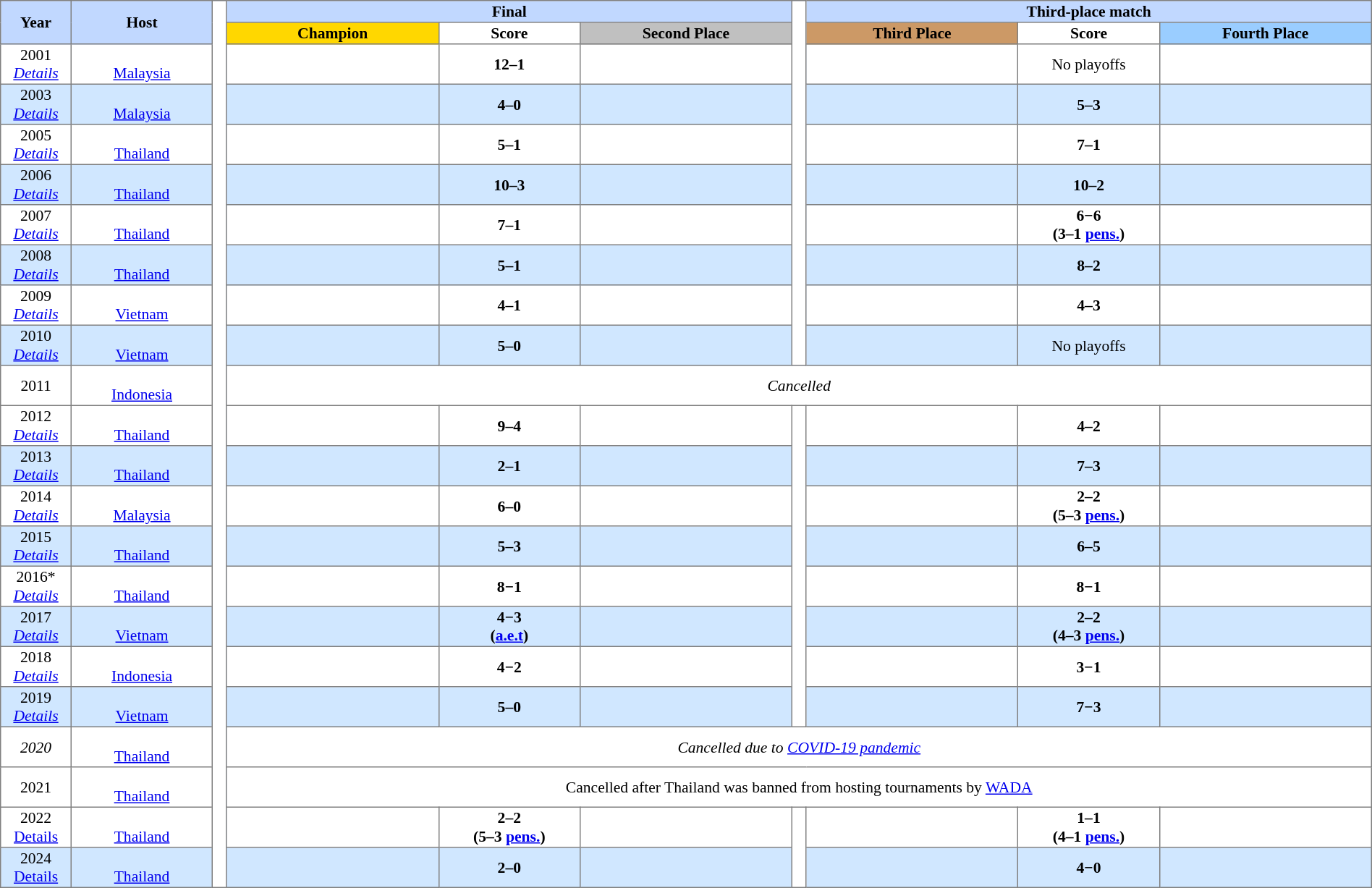<table border="1" style="border-collapse:collapse; text-align:center; font-size:90%;"width=100%>
<tr style="background:#C1D8FF;">
<th rowspan=2 width=5%>Year</th>
<th rowspan=2 width=10%>Host</th>
<th width=1% rowspan=23 style="background:#ffffff;"></th>
<th colspan=3>Final</th>
<th width=1% rowspan=10 style="background:#ffffff;"></th>
<th colspan=3>Third-place match</th>
</tr>
<tr style="background:#EFEFEF;">
<th width=15% style="background:gold;">Champion</th>
<th width=10% style="background:#ffffff;">Score</th>
<th width=15% style="background:silver;">Second Place</th>
<th width=15% style="background:#cc9966;">Third Place</th>
<th width=10% style="background:#ffffff;">Score</th>
<th width=15% style="background:#9acdff;">Fourth Place</th>
</tr>
<tr>
<td>2001<br><em><a href='#'>Details</a></em></td>
<td><br><a href='#'>Malaysia</a></td>
<td><strong></strong></td>
<td><strong>12–1</strong></td>
<td></td>
<td></td>
<td><span>No playoffs</span></td>
<td></td>
</tr>
<tr bgcolor=#D0E7FF>
<td>2003<br><em><a href='#'>Details</a></em></td>
<td><br><a href='#'>Malaysia</a></td>
<td><strong></strong></td>
<td><strong>4–0</strong></td>
<td></td>
<td></td>
<td><strong>5–3</strong></td>
<td></td>
</tr>
<tr>
<td>2005<br><em><a href='#'>Details</a></em></td>
<td><br><a href='#'>Thailand</a></td>
<td><strong></strong></td>
<td><strong>5–1</strong></td>
<td></td>
<td></td>
<td><strong>7–1</strong></td>
<td></td>
</tr>
<tr bgcolor=#D0E7FF>
<td>2006<br><em><a href='#'>Details</a></em></td>
<td><br><a href='#'>Thailand</a></td>
<td><strong></strong></td>
<td><strong>10–3</strong></td>
<td></td>
<td></td>
<td><strong>10–2</strong></td>
<td></td>
</tr>
<tr>
<td>2007<br><em><a href='#'>Details</a></em></td>
<td><br><a href='#'>Thailand</a></td>
<td><strong></strong></td>
<td><strong>7–1</strong></td>
<td></td>
<td></td>
<td><strong>6−6<br>(3–1 <a href='#'>pens.</a>)</strong></td>
<td></td>
</tr>
<tr bgcolor=#D0E7FF>
<td>2008<br><em><a href='#'>Details</a></em></td>
<td><br><a href='#'>Thailand</a></td>
<td><strong></strong></td>
<td><strong>5–1</strong></td>
<td></td>
<td></td>
<td><strong>8–2</strong></td>
<td></td>
</tr>
<tr>
<td>2009<br><em><a href='#'>Details</a></em></td>
<td><br><a href='#'>Vietnam</a></td>
<td><strong></strong></td>
<td><strong>4–1</strong></td>
<td></td>
<td></td>
<td><strong>4–3</strong></td>
<td></td>
</tr>
<tr bgcolor=#D0E7FF>
<td>2010<br><em><a href='#'>Details</a></em></td>
<td><br><a href='#'>Vietnam</a></td>
<td><strong></strong></td>
<td><strong>5–0</strong></td>
<td></td>
<td></td>
<td><span>No playoffs</span></td>
<td></td>
</tr>
<tr>
<td>2011</td>
<td><br><a href='#'>Indonesia</a></td>
<td colspan=7><em>Cancelled</em></td>
</tr>
<tr>
<td>2012<br><em><a href='#'>Details</a></em></td>
<td><br><a href='#'>Thailand</a></td>
<td><strong></strong></td>
<td><strong>9–4</strong></td>
<td></td>
<th rowspan=8></th>
<td></td>
<td><strong>4–2</strong></td>
<td></td>
</tr>
<tr bgcolor=#D0E7FF>
<td>2013<br><em><a href='#'>Details</a></em></td>
<td><br><a href='#'>Thailand</a></td>
<td><strong></strong></td>
<td><strong>2–1</strong></td>
<td></td>
<td></td>
<td><strong>7–3</strong></td>
<td></td>
</tr>
<tr>
<td>2014<br><em><a href='#'>Details</a></em></td>
<td><br><a href='#'>Malaysia</a></td>
<td><strong></strong></td>
<td><strong>6–0</strong></td>
<td></td>
<td></td>
<td><strong>2–2<br>(5–3 <a href='#'>pens.</a>)</strong></td>
<td></td>
</tr>
<tr bgcolor=#D0E7FF>
<td>2015<br><em><a href='#'>Details</a></em></td>
<td><br><a href='#'>Thailand</a></td>
<td><strong></strong></td>
<td><strong>5–3</strong></td>
<td></td>
<td></td>
<td><strong>6–5</strong></td>
<td></td>
</tr>
<tr>
<td>2016*<br><em><a href='#'>Details</a></em></td>
<td><br><a href='#'>Thailand</a></td>
<td><strong></strong></td>
<td><strong>8−1</strong></td>
<td></td>
<td></td>
<td><strong>8−1</strong></td>
<td></td>
</tr>
<tr bgcolor=#D0E7FF>
<td>2017<br><em><a href='#'>Details</a></em></td>
<td><br><a href='#'>Vietnam</a></td>
<td><strong></strong></td>
<td><strong>4−3<br>(<a href='#'>a.e.t</a>)</strong></td>
<td></td>
<td></td>
<td><strong>2–2<br>(4–3 <a href='#'>pens.</a>)</strong></td>
<td></td>
</tr>
<tr>
<td>2018<br><em><a href='#'>Details</a></em></td>
<td><br><a href='#'>Indonesia</a></td>
<td><strong></strong></td>
<td><strong>4−2</strong></td>
<td></td>
<td></td>
<td><strong>3−1</strong></td>
<td></td>
</tr>
<tr bgcolor=#D0E7FF>
<td>2019<br><em><a href='#'>Details</a></em></td>
<td><br><a href='#'>Vietnam</a></td>
<td><strong></strong></td>
<td><strong>5–0</strong></td>
<td></td>
<td></td>
<td><strong>7−3</strong></td>
<td></td>
</tr>
<tr>
<td><em>2020</em></td>
<td><br><a href='#'>Thailand</a></td>
<td colspan=7><em>Cancelled due to <a href='#'>COVID-19 pandemic</a></td>
</tr>
<tr>
<td></em>2021<em></td>
<td><br><a href='#'>Thailand</a></td>
<td colspan="7"></em>Cancelled after Thailand was banned from hosting tournaments by <a href='#'>WADA</a><em></td>
</tr>
<tr>
<td>2022<br></em><a href='#'>Details</a><em></td>
<td><br><a href='#'>Thailand</a></td>
<td><strong></strong></td>
<td><strong>2–2<br>(5–3 <a href='#'>pens.</a>)</strong></td>
<td></td>
<th rowspan=2></th>
<td></td>
<td><strong>1–1<br>(4–1 <a href='#'>pens.</a>)</strong></td>
<td></td>
</tr>
<tr bgcolor=#D0E7FF>
<td>2024<br></em><a href='#'>Details</a><em></td>
<td><br><a href='#'>Thailand</a></td>
<td><strong></strong></td>
<td><strong>2–0</strong></td>
<td></td>
<td></td>
<td><strong>4−0</strong></td>
<td></td>
</tr>
</table>
